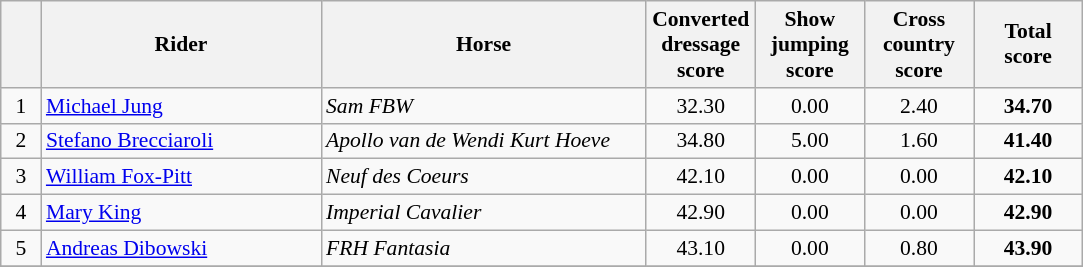<table class="wikitable" style="font-size: 90%">
<tr>
<th width=20></th>
<th width=180>Rider</th>
<th width=210>Horse</th>
<th width=66>Converted dressage<br>score</th>
<th width=66>Show jumping<br>score</th>
<th width=66>Cross country<br>score</th>
<th width=66>Total<br>score</th>
</tr>
<tr>
<td align=center>1</td>
<td> <a href='#'>Michael Jung</a></td>
<td><em>Sam FBW</em></td>
<td align=center>32.30</td>
<td align=center>0.00</td>
<td align=center>2.40</td>
<td align=center><strong>34.70</strong></td>
</tr>
<tr>
<td align=center>2</td>
<td> <a href='#'>Stefano Brecciaroli</a></td>
<td><em>Apollo van de Wendi Kurt Hoeve</em></td>
<td align=center>34.80</td>
<td align=center>5.00</td>
<td align=center>1.60</td>
<td align=center><strong>41.40</strong></td>
</tr>
<tr>
<td align=center>3</td>
<td> <a href='#'>William Fox-Pitt</a></td>
<td><em>Neuf des Coeurs</em></td>
<td align=center>42.10</td>
<td align=center>0.00</td>
<td align=center>0.00</td>
<td align=center><strong>42.10</strong></td>
</tr>
<tr>
<td align=center>4</td>
<td> <a href='#'>Mary King</a></td>
<td><em>Imperial Cavalier</em></td>
<td align=center>42.90</td>
<td align=center>0.00</td>
<td align=center>0.00</td>
<td align=center><strong>42.90</strong></td>
</tr>
<tr>
<td align=center>5</td>
<td> <a href='#'>Andreas Dibowski</a></td>
<td><em>FRH Fantasia</em></td>
<td align=center>43.10</td>
<td align=center>0.00</td>
<td align=center>0.80</td>
<td align=center><strong>43.90</strong></td>
</tr>
<tr>
</tr>
</table>
